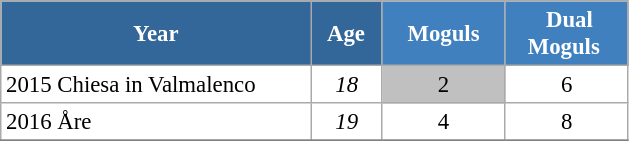<table class="wikitable" style="font-size:95%; text-align:center; border:grey solid 1px; border-collapse:collapse; background:#ffffff;">
<tr>
<th style="background-color:#369; color:white; width:200px;"> Year </th>
<th style="background-color:#369; color:white; width:40px;"> Age </th>
<th style="background-color:#4180be; color:white; width:75px;"> Moguls </th>
<th style="background-color:#4180be; color:white; width:75px;"> Dual Moguls </th>
</tr>
<tr>
<td align="left"> 2015 Chiesa in Valmalenco</td>
<td><em>18</em></td>
<td bgcolor="silver">2</td>
<td>6</td>
</tr>
<tr>
<td align="left"> 2016 Åre</td>
<td><em>19</em></td>
<td>4</td>
<td>8</td>
</tr>
<tr>
</tr>
</table>
